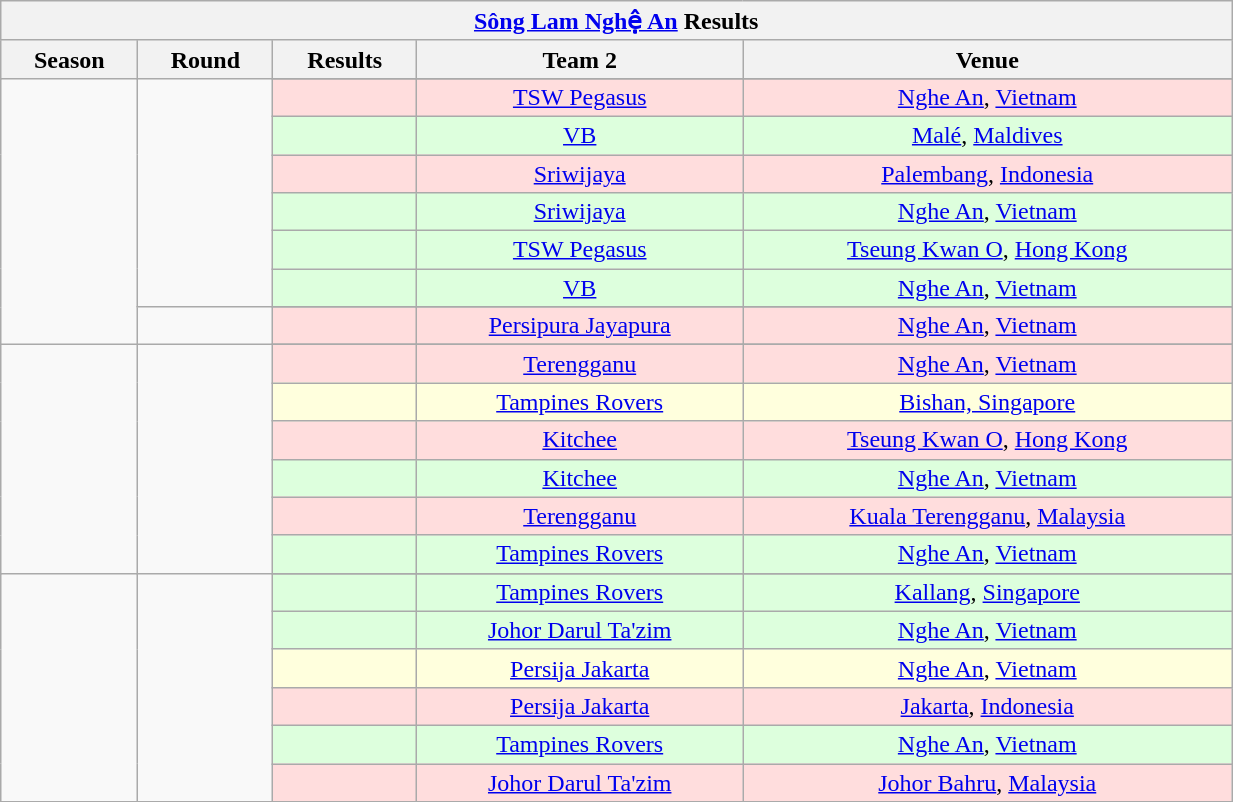<table width=65% class="wikitable sortable" style="text-align:center">
<tr>
<th colspan=6><a href='#'>Sông Lam Nghệ An</a> Results</th>
</tr>
<tr>
<th>Season</th>
<th>Round</th>
<th>Results</th>
<th>Team 2</th>
<th>Venue</th>
</tr>
<tr>
<td rowspan=9></td>
<td rowspan=7></td>
</tr>
<tr style="background:#ffdddd">
<td></td>
<td> <a href='#'>TSW Pegasus</a></td>
<td> <a href='#'>Nghe An</a>, <a href='#'>Vietnam</a></td>
</tr>
<tr style="background:#ddffdd">
<td></td>
<td> <a href='#'>VB</a></td>
<td> <a href='#'>Malé</a>, <a href='#'>Maldives</a></td>
</tr>
<tr style="background:#ffdddd">
<td></td>
<td> <a href='#'>Sriwijaya</a></td>
<td> <a href='#'>Palembang</a>, <a href='#'>Indonesia</a></td>
</tr>
<tr style="background:#ddffdd">
<td></td>
<td> <a href='#'>Sriwijaya</a></td>
<td> <a href='#'>Nghe An</a>, <a href='#'>Vietnam</a></td>
</tr>
<tr style="background:#ddffdd">
<td></td>
<td> <a href='#'>TSW Pegasus</a></td>
<td> <a href='#'>Tseung Kwan O</a>, <a href='#'>Hong Kong</a></td>
</tr>
<tr style="background:#ddffdd">
<td></td>
<td> <a href='#'>VB</a></td>
<td> <a href='#'>Nghe An</a>, <a href='#'>Vietnam</a></td>
</tr>
<tr>
<td rowspan=2></td>
</tr>
<tr style="background:#ffdddd">
<td></td>
<td> <a href='#'>Persipura Jayapura</a></td>
<td> <a href='#'>Nghe An</a>, <a href='#'>Vietnam</a></td>
</tr>
<tr>
<td rowspan=7></td>
<td rowspan=7></td>
</tr>
<tr style="background:#ffdddd">
<td></td>
<td> <a href='#'>Terengganu</a></td>
<td> <a href='#'>Nghe An</a>, <a href='#'>Vietnam</a></td>
</tr>
<tr style="background:#ffffdd">
<td></td>
<td> <a href='#'>Tampines Rovers</a></td>
<td> <a href='#'>Bishan, Singapore</a></td>
</tr>
<tr style="background:#ffdddd">
<td></td>
<td> <a href='#'>Kitchee</a></td>
<td> <a href='#'>Tseung Kwan O</a>, <a href='#'>Hong Kong</a></td>
</tr>
<tr style="background:#ddffdd">
<td></td>
<td {{fbaicon><a href='#'>Kitchee</a></td>
<td> <a href='#'>Nghe An</a>, <a href='#'>Vietnam</a></td>
</tr>
<tr style="background:#ffdddd">
<td></td>
<td {{fbaicon><a href='#'>Terengganu</a></td>
<td> <a href='#'>Kuala Terengganu</a>, <a href='#'>Malaysia</a></td>
</tr>
<tr style="background:#ddffdd">
<td></td>
<td {{fbaicon><a href='#'>Tampines Rovers</a></td>
<td> <a href='#'>Nghe An</a>, <a href='#'>Vietnam</a></td>
</tr>
<tr>
<td rowspan=7></td>
<td rowspan=7></td>
</tr>
<tr style="background:#ddffdd">
<td></td>
<td> <a href='#'>Tampines Rovers</a></td>
<td> <a href='#'>Kallang</a>, <a href='#'>Singapore</a></td>
</tr>
<tr style="background:#ddffdd">
<td></td>
<td> <a href='#'>Johor Darul Ta'zim</a></td>
<td> <a href='#'>Nghe An</a>, <a href='#'>Vietnam</a></td>
</tr>
<tr style="background:#ffffdd">
<td></td>
<td> <a href='#'>Persija Jakarta</a></td>
<td> <a href='#'>Nghe An</a>, <a href='#'>Vietnam</a></td>
</tr>
<tr style="background:#ffdddd">
<td></td>
<td> <a href='#'>Persija Jakarta</a></td>
<td> <a href='#'>Jakarta</a>, <a href='#'>Indonesia</a></td>
</tr>
<tr style="background:#ddffdd">
<td></td>
<td> <a href='#'>Tampines Rovers</a></td>
<td> <a href='#'>Nghe An</a>, <a href='#'>Vietnam</a></td>
</tr>
<tr style="background:#ffdddd">
<td></td>
<td> <a href='#'>Johor Darul Ta'zim</a></td>
<td> <a href='#'>Johor Bahru</a>, <a href='#'>Malaysia</a></td>
</tr>
<tr>
</tr>
</table>
